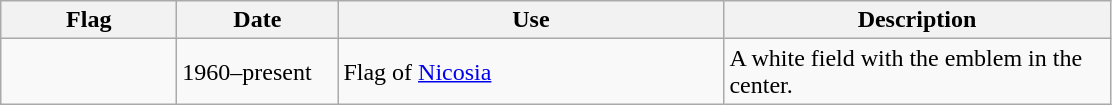<table class="wikitable">
<tr>
<th style="width:110px;">Flag</th>
<th style="width:100px;">Date</th>
<th style="width:250px;">Use</th>
<th style="width:250px;">Description</th>
</tr>
<tr>
<td></td>
<td>1960–present</td>
<td>Flag of <a href='#'>Nicosia</a></td>
<td>A white field with the emblem in the center.</td>
</tr>
</table>
